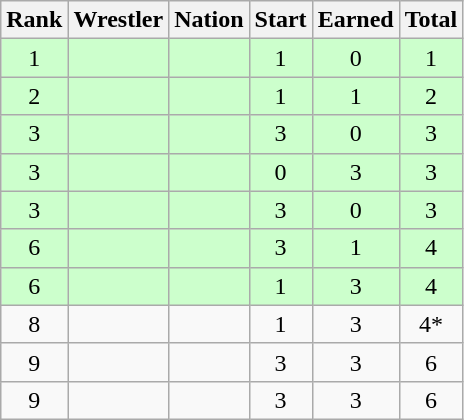<table class="wikitable sortable" style="text-align:center;">
<tr>
<th>Rank</th>
<th>Wrestler</th>
<th>Nation</th>
<th>Start</th>
<th>Earned</th>
<th>Total</th>
</tr>
<tr style="background:#cfc;">
<td>1</td>
<td align=left></td>
<td align=left></td>
<td>1</td>
<td>0</td>
<td>1</td>
</tr>
<tr style="background:#cfc;">
<td>2</td>
<td align=left></td>
<td align=left></td>
<td>1</td>
<td>1</td>
<td>2</td>
</tr>
<tr style="background:#cfc;">
<td>3</td>
<td align=left></td>
<td align=left></td>
<td>3</td>
<td>0</td>
<td>3</td>
</tr>
<tr style="background:#cfc;">
<td>3</td>
<td align=left></td>
<td align=left></td>
<td>0</td>
<td>3</td>
<td>3</td>
</tr>
<tr style="background:#cfc;">
<td>3</td>
<td align=left></td>
<td align=left></td>
<td>3</td>
<td>0</td>
<td>3</td>
</tr>
<tr style="background:#cfc;">
<td>6</td>
<td align=left></td>
<td align=left></td>
<td>3</td>
<td>1</td>
<td>4</td>
</tr>
<tr style="background:#cfc;">
<td>6</td>
<td align=left></td>
<td align=left></td>
<td>1</td>
<td>3</td>
<td>4</td>
</tr>
<tr>
<td>8</td>
<td align=left></td>
<td align=left></td>
<td>1</td>
<td>3</td>
<td>4*</td>
</tr>
<tr>
<td>9</td>
<td align=left></td>
<td align=left></td>
<td>3</td>
<td>3</td>
<td>6</td>
</tr>
<tr>
<td>9</td>
<td align=left></td>
<td align=left></td>
<td>3</td>
<td>3</td>
<td>6</td>
</tr>
</table>
